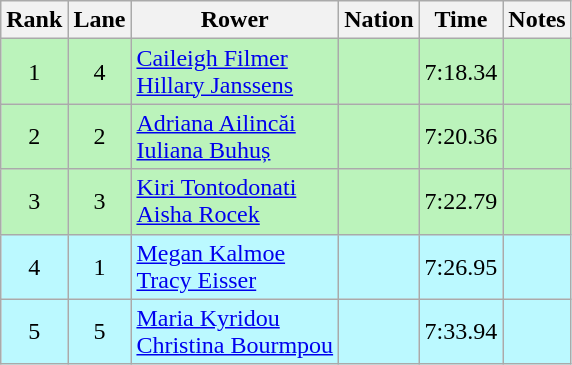<table class="wikitable sortable" style="text-align:center">
<tr>
<th>Rank</th>
<th>Lane</th>
<th>Rower</th>
<th>Nation</th>
<th>Time</th>
<th>Notes</th>
</tr>
<tr bgcolor=bbf3bb>
<td>1</td>
<td>4</td>
<td align=left><a href='#'>Caileigh Filmer</a><br><a href='#'>Hillary Janssens</a></td>
<td align=left></td>
<td>7:18.34</td>
<td></td>
</tr>
<tr bgcolor=bbf3bb>
<td>2</td>
<td>2</td>
<td align=left><a href='#'>Adriana Ailincăi</a><br><a href='#'>Iuliana Buhuș</a></td>
<td align=left></td>
<td>7:20.36</td>
<td></td>
</tr>
<tr bgcolor=bbf3bb>
<td>3</td>
<td>3</td>
<td align=left><a href='#'>Kiri Tontodonati</a><br><a href='#'>Aisha Rocek</a></td>
<td align=left></td>
<td>7:22.79</td>
<td></td>
</tr>
<tr bgcolor=bbf9ff>
<td>4</td>
<td>1</td>
<td align=left><a href='#'>Megan Kalmoe</a><br><a href='#'>Tracy Eisser</a></td>
<td align=left></td>
<td>7:26.95</td>
<td></td>
</tr>
<tr bgcolor=bbf9ff>
<td>5</td>
<td>5</td>
<td align=left><a href='#'>Maria Kyridou</a><br><a href='#'>Christina Bourmpou</a></td>
<td align=left></td>
<td>7:33.94</td>
<td></td>
</tr>
</table>
